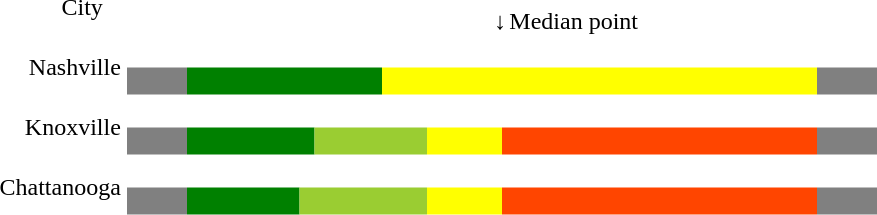<table>
<tr>
<td align=right>City   </td>
<td><br><table cellpadding=0 width=500 border=0 cellspacing=0>
<tr>
<td width=49%> </td>
<td width=2% textalign=center>↓</td>
<td width=49%>Median point</td>
</tr>
</table>
</td>
</tr>
<tr>
<td align=right>Nashville</td>
<td><br><table cellpadding=0 width=500 border=0 cellspacing=0>
<tr>
<td bgcolor=gray width=8%> </td>
<td bgcolor=green width=26%> </td>
<td bgcolor=yellow width=26%></td>
<td bgcolor=yellow width=32%></td>
<td bgcolor=gray width=8%></td>
</tr>
</table>
</td>
</tr>
<tr>
<td align=right>Knoxville</td>
<td><br><table cellpadding=0 width=500 border=0 cellspacing=0>
<tr>
<td bgcolor=gray width=8%></td>
<td bgcolor=green width=17%> </td>
<td bgcolor=yellowgreen width=15%> </td>
<td bgcolor=yellow width=10%></td>
<td bgcolor=Orangered width=42%></td>
<td bgcolor=gray width=8%></td>
</tr>
</table>
</td>
</tr>
<tr>
<td align=right>Chattanooga</td>
<td><br><table cellpadding=0 width=500 border=0 cellspacing=0>
<tr>
<td bgcolor=gray width=8%></td>
<td bgcolor=green width=15%> </td>
<td bgcolor=yellowgreen width=17%> </td>
<td bgcolor=yellow width=10%></td>
<td bgcolor=Orangered width=42%></td>
<td bgcolor=gray width=8%></td>
</tr>
</table>
</td>
</tr>
</table>
